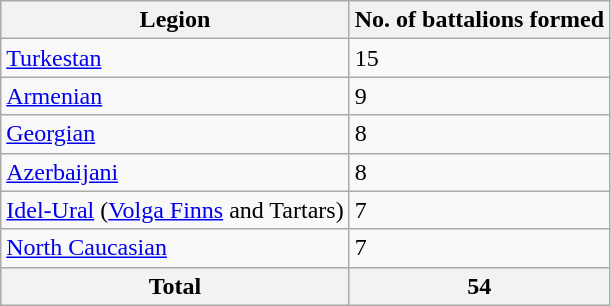<table class="wikitable">
<tr>
<th>Legion</th>
<th>No. of battalions formed</th>
</tr>
<tr>
<td><a href='#'>Turkestan</a></td>
<td>15</td>
</tr>
<tr>
<td><a href='#'>Armenian</a></td>
<td>9</td>
</tr>
<tr>
<td><a href='#'>Georgian</a></td>
<td>8</td>
</tr>
<tr>
<td><a href='#'>Azerbaijani</a></td>
<td>8</td>
</tr>
<tr>
<td><a href='#'>Idel-Ural</a> (<a href='#'>Volga Finns</a> and Tartars)</td>
<td>7</td>
</tr>
<tr>
<td><a href='#'>North Caucasian</a></td>
<td>7</td>
</tr>
<tr>
<th>Total</th>
<th>54</th>
</tr>
</table>
